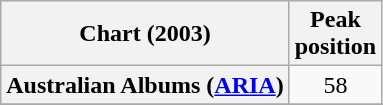<table class="wikitable sortable plainrowheaders" style="text-align:center">
<tr>
<th scope="col">Chart (2003)</th>
<th scope="col">Peak<br>position</th>
</tr>
<tr>
<th scope="row">Australian Albums (<a href='#'>ARIA</a>)</th>
<td>58</td>
</tr>
<tr>
</tr>
<tr>
</tr>
<tr>
</tr>
<tr>
</tr>
</table>
